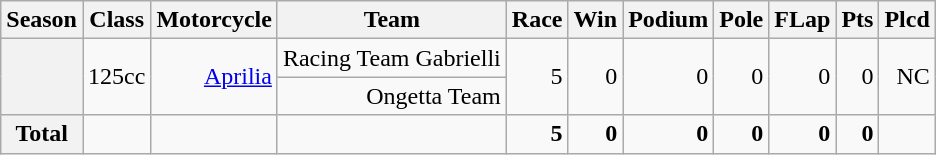<table class="wikitable" style="text-align:right">
<tr>
<th>Season</th>
<th>Class</th>
<th>Motorcycle</th>
<th>Team</th>
<th>Race</th>
<th>Win</th>
<th>Podium</th>
<th>Pole</th>
<th>FLap</th>
<th>Pts</th>
<th>Plcd</th>
</tr>
<tr>
<th rowspan=2></th>
<td rowspan=2>125cc</td>
<td rowspan=2><a href='#'>Aprilia</a></td>
<td>Racing Team Gabrielli</td>
<td rowspan=2>5</td>
<td rowspan=2>0</td>
<td rowspan=2>0</td>
<td rowspan=2>0</td>
<td rowspan=2>0</td>
<td rowspan=2>0</td>
<td rowspan=2>NC</td>
</tr>
<tr>
<td>Ongetta Team</td>
</tr>
<tr>
<th>Total</th>
<td></td>
<td></td>
<td></td>
<td><strong>5</strong></td>
<td><strong>0</strong></td>
<td><strong>0</strong></td>
<td><strong>0</strong></td>
<td><strong>0</strong></td>
<td><strong>0</strong></td>
<td></td>
</tr>
</table>
